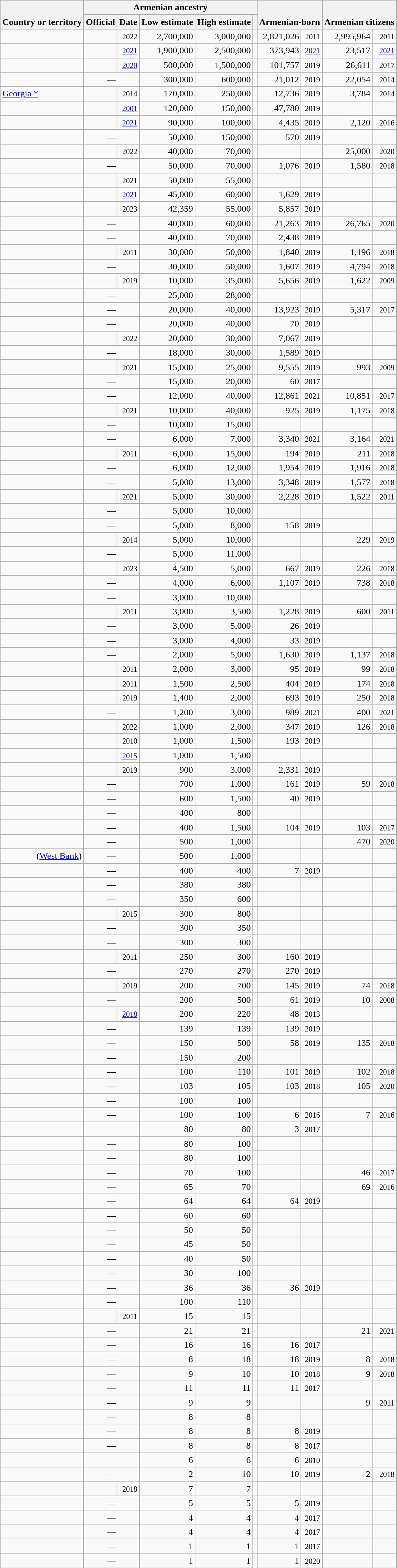<table class="wikitable sortable static-row-numbers" style="text-align:right;">
<tr class="static-row-header" style="text-align:center;vertical-align:bottom;">
<th rowspan=2>Country or territory</th>
<th colspan=5>Armenian ancestry</th>
<th colspan=2 rowspan=2>Armenian-born</th>
<th colspan=2 rowspan=2>Armenian citizens</th>
</tr>
<tr class="static-row-header" style="text-align:center;vertical-align:bottom;">
<th>Official</th>
<th>Date</th>
<th>Low estimate</th>
<th>High estimate</th>
<th class=unsortable></th>
</tr>
<tr>
<td></td>
<td></td>
<td><small>2022</small></td>
<td>2,700,000</td>
<td>3,000,000</td>
<td></td>
<td>2,821,026</td>
<td><small>2011</small></td>
<td>2,995,964</td>
<td><small>2011</small></td>
</tr>
<tr>
<td></td>
<td></td>
<td><small><a href='#'>2021</a></small></td>
<td>1,900,000</td>
<td>2,500,000</td>
<td></td>
<td>373,943</td>
<td><small><a href='#'>2021</a></small></td>
<td>23,517</td>
<td><small><a href='#'>2021</a></small></td>
</tr>
<tr>
<td></td>
<td></td>
<td><small><a href='#'>2020</a> </small></td>
<td>500,000</td>
<td>1,500,000</td>
<td></td>
<td>101,757</td>
<td><small>2019</small></td>
<td>26,611</td>
<td><small>2017</small></td>
</tr>
<tr>
<td></td>
<td colspan=2 style=text-align:center>—</td>
<td>300,000</td>
<td>600,000</td>
<td></td>
<td>21,012</td>
<td><small>2019</small></td>
<td>22,054</td>
<td><small>2014</small></td>
</tr>
<tr>
<td align=left> <a href='#'>Georgia *</a></td>
<td></td>
<td><small>2014</small></td>
<td>170,000</td>
<td>250,000</td>
<td></td>
<td>12,736</td>
<td><small>2019</small></td>
<td>3,784</td>
<td><small>2014</small></td>
</tr>
<tr>
<td></td>
<td></td>
<td><small><a href='#'>2001</a></small></td>
<td>120,000</td>
<td>150,000</td>
<td></td>
<td>47,780</td>
<td><small>2019</small></td>
<td></td>
<td></td>
</tr>
<tr>
<td></td>
<td></td>
<td><small><a href='#'>2021</a></small></td>
<td>90,000</td>
<td>100,000</td>
<td></td>
<td>4,435</td>
<td><small>2019</small></td>
<td>2,120</td>
<td><small>2016</small></td>
</tr>
<tr>
<td></td>
<td colspan=2 style=text-align:center>—</td>
<td>50,000</td>
<td>150,000</td>
<td></td>
<td>570</td>
<td><small>2019</small></td>
<td></td>
<td></td>
</tr>
<tr>
<td></td>
<td></td>
<td><small>2022</small></td>
<td>40,000</td>
<td>70,000</td>
<td></td>
<td></td>
<td></td>
<td>25,000</td>
<td><small>2020</small></td>
</tr>
<tr>
<td></td>
<td colspan=2 style=text-align:center>—</td>
<td>50,000</td>
<td>70,000</td>
<td></td>
<td>1,076</td>
<td><small>2019</small></td>
<td>1,580</td>
<td><small>2018</small></td>
</tr>
<tr>
<td></td>
<td></td>
<td><small>2021</small></td>
<td>50,000</td>
<td>55,000</td>
<td></td>
<td></td>
<td></td>
<td></td>
<td></td>
</tr>
<tr>
<td></td>
<td></td>
<td><small><a href='#'>2021</a></small></td>
<td>45,000</td>
<td>60,000</td>
<td></td>
<td>1,629</td>
<td><small>2019</small></td>
<td></td>
<td></td>
</tr>
<tr>
<td></td>
<td></td>
<td><small>2023</small></td>
<td>42,359</td>
<td>55,000</td>
<td></td>
<td>5,857</td>
<td><small>2019</small></td>
<td></td>
<td></td>
</tr>
<tr>
<td></td>
<td colspan=2 style=text-align:center>—</td>
<td>40,000</td>
<td>60,000</td>
<td></td>
<td>21,263</td>
<td><small>2019</small></td>
<td>26,765</td>
<td><small>2020</small></td>
</tr>
<tr>
<td></td>
<td colspan=2 style=text-align:center>—</td>
<td>40,000</td>
<td>70,000</td>
<td></td>
<td>2,438</td>
<td><small>2019</small></td>
<td></td>
<td></td>
</tr>
<tr>
<td></td>
<td></td>
<td><small>2011</small></td>
<td>30,000</td>
<td>50,000</td>
<td></td>
<td>1,840</td>
<td><small>2019</small></td>
<td>1,196</td>
<td><small>2018</small></td>
</tr>
<tr>
<td></td>
<td colspan=2 style=text-align:center>—</td>
<td>30,000</td>
<td>50,000</td>
<td></td>
<td>1,607</td>
<td><small>2019</small></td>
<td>4,794</td>
<td><small>2018</small></td>
</tr>
<tr>
<td></td>
<td></td>
<td><small>2019</small></td>
<td>10,000</td>
<td>35,000</td>
<td></td>
<td>5,656</td>
<td><small>2019</small></td>
<td>1,622</td>
<td><small>2009</small></td>
</tr>
<tr>
<td></td>
<td colspan=2 style=text-align:center>—</td>
<td>25,000</td>
<td>28,000</td>
<td></td>
<td></td>
<td></td>
<td></td>
<td></td>
</tr>
<tr>
<td></td>
<td colspan=2 style=text-align:center>—</td>
<td>20,000</td>
<td>40,000</td>
<td></td>
<td>13,923</td>
<td><small>2019</small></td>
<td>5,317</td>
<td><small>2017</small></td>
</tr>
<tr>
<td></td>
<td colspan=2 style=text-align:center>—</td>
<td>20,000</td>
<td>40,000</td>
<td></td>
<td>70</td>
<td><small>2019</small></td>
<td></td>
<td></td>
</tr>
<tr>
<td></td>
<td></td>
<td><small>2022 </small></td>
<td>20,000</td>
<td>30,000</td>
<td></td>
<td>7,067</td>
<td><small>2019</small></td>
<td></td>
<td></td>
</tr>
<tr>
<td></td>
<td colspan=2 style=text-align:center>—</td>
<td>18,000</td>
<td>30,000</td>
<td></td>
<td>1,589</td>
<td><small>2019</small></td>
<td></td>
<td></td>
</tr>
<tr>
<td></td>
<td></td>
<td><small>2021 </small></td>
<td>15,000</td>
<td>25,000</td>
<td></td>
<td>9,555</td>
<td><small>2019</small></td>
<td>993</td>
<td><small>2009</small></td>
</tr>
<tr>
<td></td>
<td colspan=2 style=text-align:center>—</td>
<td>15,000</td>
<td>20,000</td>
<td></td>
<td>60</td>
<td><small>2017</small></td>
<td></td>
<td></td>
</tr>
<tr>
<td></td>
<td colspan=2 style=text-align:center>—</td>
<td>12,000</td>
<td>40,000</td>
<td></td>
<td>12,861</td>
<td><small>2021</small></td>
<td>10,851</td>
<td><small>2017</small></td>
</tr>
<tr>
<td></td>
<td></td>
<td><small>2021</small></td>
<td>10,000</td>
<td>40,000</td>
<td></td>
<td>925</td>
<td><small>2019</small></td>
<td>1,175</td>
<td><small>2018</small></td>
</tr>
<tr>
<td></td>
<td colspan=2 style=text-align:center>—</td>
<td>10,000</td>
<td>15,000</td>
<td></td>
<td></td>
<td></td>
<td></td>
<td></td>
</tr>
<tr>
<td></td>
<td colspan=2 style=text-align:center>—</td>
<td>6,000</td>
<td>7,000</td>
<td></td>
<td>3,340</td>
<td><small>2021</small></td>
<td>3,164</td>
<td><small>2021</small></td>
</tr>
<tr>
<td></td>
<td></td>
<td><small>2011</small></td>
<td>6,000</td>
<td>15,000</td>
<td></td>
<td>194</td>
<td><small>2019</small></td>
<td>211</td>
<td><small>2018</small></td>
</tr>
<tr>
<td></td>
<td colspan=2 style=text-align:center>—</td>
<td>6,000</td>
<td>12,000</td>
<td></td>
<td>1,954</td>
<td><small>2019</small></td>
<td>1,916</td>
<td><small>2018</small></td>
</tr>
<tr>
<td></td>
<td colspan=2 style=text-align:center>—</td>
<td>5,000</td>
<td>13,000</td>
<td></td>
<td>3,348</td>
<td><small>2019</small></td>
<td>1,577</td>
<td><small>2018</small></td>
</tr>
<tr>
<td></td>
<td></td>
<td><small>2021</small></td>
<td>5,000</td>
<td>30,000</td>
<td></td>
<td>2,228</td>
<td><small>2019</small></td>
<td>1,522</td>
<td><small>2011</small></td>
</tr>
<tr>
<td></td>
<td colspan=2 style=text-align:center>—</td>
<td>5,000</td>
<td>10,000</td>
<td></td>
<td></td>
<td></td>
<td></td>
<td></td>
</tr>
<tr>
<td></td>
<td colspan=2 style=text-align:center>—</td>
<td>5,000</td>
<td>8,000</td>
<td></td>
<td>158</td>
<td><small>2019</small></td>
<td></td>
<td></td>
</tr>
<tr>
<td></td>
<td></td>
<td><small>2014</small></td>
<td>5,000</td>
<td>10,000</td>
<td></td>
<td></td>
<td></td>
<td>229</td>
<td><small>2019</small></td>
</tr>
<tr>
<td></td>
<td colspan=2 style=text-align:center>—</td>
<td>5,000</td>
<td>11,000</td>
<td></td>
<td></td>
<td></td>
<td></td>
<td></td>
</tr>
<tr>
<td></td>
<td></td>
<td><small>2023</small></td>
<td>4,500</td>
<td>5,000</td>
<td></td>
<td>667</td>
<td><small>2019</small></td>
<td>226</td>
<td><small>2018</small></td>
</tr>
<tr>
<td></td>
<td colspan=2 style=text-align:center>—</td>
<td>4,000</td>
<td>6,000</td>
<td></td>
<td>1,107</td>
<td><small>2019</small></td>
<td>738</td>
<td><small>2018</small></td>
</tr>
<tr>
<td></td>
<td colspan=2 style=text-align:center>—</td>
<td>3,000</td>
<td>10,000</td>
<td></td>
<td></td>
<td></td>
<td></td>
<td></td>
</tr>
<tr>
<td></td>
<td></td>
<td><small>2011</small></td>
<td>3,000</td>
<td>3,500</td>
<td></td>
<td>1,228</td>
<td><small>2019</small></td>
<td>600</td>
<td><small>2011</small></td>
</tr>
<tr>
<td></td>
<td colspan=2 style=text-align:center>—</td>
<td>3,000</td>
<td>5,000</td>
<td></td>
<td>26</td>
<td><small>2019</small></td>
<td></td>
<td></td>
</tr>
<tr>
<td></td>
<td colspan=2 style=text-align:center>—</td>
<td>3,000</td>
<td>4,000</td>
<td></td>
<td>33</td>
<td><small>2019</small></td>
<td></td>
<td></td>
</tr>
<tr>
<td></td>
<td colspan=2 style=text-align:center>—</td>
<td>2,000</td>
<td>5,000</td>
<td></td>
<td>1,630</td>
<td><small>2019</small></td>
<td>1,137</td>
<td><small>2018</small></td>
</tr>
<tr>
<td></td>
<td></td>
<td><small>2011</small></td>
<td>2,000</td>
<td>3,000</td>
<td></td>
<td>95</td>
<td><small>2019</small></td>
<td>99</td>
<td><small>2018</small></td>
</tr>
<tr>
<td></td>
<td></td>
<td><small>2011</small></td>
<td>1,500</td>
<td>2,500</td>
<td></td>
<td>404</td>
<td><small>2019</small></td>
<td>174</td>
<td><small>2018</small></td>
</tr>
<tr>
<td></td>
<td></td>
<td><small>2019</small></td>
<td>1,400</td>
<td>2,000</td>
<td></td>
<td>693</td>
<td><small>2019</small></td>
<td>250</td>
<td><small>2018</small></td>
</tr>
<tr>
<td></td>
<td colspan=2 style=text-align:center>—</td>
<td>1,200</td>
<td>3,000</td>
<td></td>
<td>989</td>
<td><small>2021</small></td>
<td>400</td>
<td><small>2021</small></td>
</tr>
<tr>
<td></td>
<td></td>
<td><small>2022</small></td>
<td>1,000</td>
<td>2,000</td>
<td></td>
<td>347</td>
<td><small>2019</small></td>
<td>126</td>
<td><small>2018</small></td>
</tr>
<tr>
<td></td>
<td></td>
<td><small>2010</small></td>
<td>1,000</td>
<td>1,500</td>
<td></td>
<td>193</td>
<td><small>2019</small></td>
<td></td>
<td></td>
</tr>
<tr>
<td align=left></td>
<td></td>
<td><small><a href='#'>2015</a></small></td>
<td>1,000</td>
<td>1,500</td>
<td></td>
<td></td>
<td></td>
<td></td>
<td></td>
</tr>
<tr>
<td></td>
<td></td>
<td><small>2019</small></td>
<td>900</td>
<td>3,000</td>
<td></td>
<td>2,331</td>
<td><small>2019</small></td>
<td></td>
<td></td>
</tr>
<tr>
<td></td>
<td colspan=2 style=text-align:center>—</td>
<td>700</td>
<td>1,000</td>
<td></td>
<td>161</td>
<td><small>2019</small></td>
<td>59</td>
<td><small>2018</small></td>
</tr>
<tr>
<td></td>
<td colspan=2 style=text-align:center>—</td>
<td>600</td>
<td>1,500</td>
<td></td>
<td>40</td>
<td><small>2019</small></td>
<td></td>
<td></td>
</tr>
<tr>
<td></td>
<td colspan=2 style=text-align:center>—</td>
<td>400</td>
<td>800</td>
<td></td>
<td></td>
<td></td>
<td></td>
<td></td>
</tr>
<tr>
<td></td>
<td colspan=2 style=text-align:center>—</td>
<td>400</td>
<td>1,500</td>
<td></td>
<td>104</td>
<td><small>2019</small></td>
<td>103</td>
<td><small>2017</small></td>
</tr>
<tr>
<td></td>
<td colspan=2 style=text-align:center>—</td>
<td>500</td>
<td>1,000</td>
<td></td>
<td></td>
<td></td>
<td>470</td>
<td><small>2020</small></td>
</tr>
<tr>
<td> (<a href='#'>West Bank</a>)</td>
<td colspan=2 style=text-align:center>—</td>
<td>500</td>
<td>1,000</td>
<td></td>
<td></td>
<td><small></small></td>
<td></td>
<td></td>
</tr>
<tr>
<td></td>
<td colspan=2 style=text-align:center>—</td>
<td>400</td>
<td>400</td>
<td></td>
<td>7</td>
<td><small>2019</small></td>
<td></td>
<td></td>
</tr>
<tr>
<td></td>
<td colspan=2 style=text-align:center>—</td>
<td>380</td>
<td>380</td>
<td></td>
<td></td>
<td></td>
<td></td>
<td></td>
</tr>
<tr>
<td></td>
<td colspan=2 style=text-align:center>—</td>
<td>350</td>
<td>600</td>
<td></td>
<td></td>
<td></td>
<td></td>
<td></td>
</tr>
<tr>
<td></td>
<td></td>
<td><small>2015</small></td>
<td>300</td>
<td>800</td>
<td></td>
<td></td>
<td></td>
<td></td>
<td></td>
</tr>
<tr>
<td></td>
<td colspan=2 style=text-align:center>—</td>
<td>300</td>
<td>350</td>
<td></td>
<td></td>
<td></td>
<td></td>
<td></td>
</tr>
<tr>
<td></td>
<td colspan=2 style=text-align:center>—</td>
<td>300</td>
<td>300</td>
<td></td>
<td></td>
<td></td>
<td></td>
<td></td>
</tr>
<tr>
<td></td>
<td></td>
<td><small>2011</small></td>
<td>250</td>
<td>300</td>
<td></td>
<td>160</td>
<td><small>2019</small></td>
<td></td>
<td></td>
</tr>
<tr>
<td></td>
<td colspan=2 style=text-align:center>—</td>
<td>270</td>
<td>270</td>
<td></td>
<td>270</td>
<td><small>2019</small></td>
<td></td>
<td></td>
</tr>
<tr>
<td></td>
<td></td>
<td><small>2019</small></td>
<td>200</td>
<td>700</td>
<td></td>
<td>145</td>
<td><small>2019</small></td>
<td>74</td>
<td><small>2018</small></td>
</tr>
<tr>
<td></td>
<td colspan=2 style=text-align:center>—</td>
<td>200</td>
<td>500</td>
<td></td>
<td>61</td>
<td><small>2019</small></td>
<td>10</td>
<td><small>2008</small></td>
</tr>
<tr>
<td></td>
<td></td>
<td><small><a href='#'>2018</a></small></td>
<td>200</td>
<td>220</td>
<td></td>
<td>48</td>
<td><small>2013</small></td>
<td></td>
<td></td>
</tr>
<tr>
<td></td>
<td colspan=2 style=text-align:center>—</td>
<td>139</td>
<td>139</td>
<td></td>
<td>139</td>
<td><small>2019</small></td>
<td></td>
<td></td>
</tr>
<tr>
<td></td>
<td colspan=2 style=text-align:center>—</td>
<td>150</td>
<td>500</td>
<td></td>
<td>58</td>
<td><small>2019</small></td>
<td>135</td>
<td><small>2018</small></td>
</tr>
<tr>
<td></td>
<td colspan=2 style=text-align:center>—</td>
<td>150</td>
<td>200</td>
<td></td>
<td></td>
<td></td>
<td></td>
<td></td>
</tr>
<tr>
<td></td>
<td colspan=2 style=text-align:center>—</td>
<td>100</td>
<td>110</td>
<td></td>
<td>101</td>
<td><small>2019</small></td>
<td>102</td>
<td><small>2018</small></td>
</tr>
<tr>
<td></td>
<td colspan=2 style=text-align:center>—</td>
<td>103</td>
<td>105</td>
<td></td>
<td>103</td>
<td><small>2018</small></td>
<td>105</td>
<td><small>2020</small></td>
</tr>
<tr>
<td align=left></td>
<td colspan=2 style=text-align:center>—</td>
<td>100</td>
<td>100</td>
<td></td>
<td></td>
<td></td>
<td></td>
<td></td>
</tr>
<tr>
<td></td>
<td colspan=2 style=text-align:center>—</td>
<td>100</td>
<td>100</td>
<td></td>
<td>6</td>
<td><small>2016</small></td>
<td>7</td>
<td><small>2016</small></td>
</tr>
<tr>
<td></td>
<td colspan=2 style=text-align:center>—</td>
<td>80</td>
<td>80</td>
<td></td>
<td>3</td>
<td><small>2017</small></td>
<td></td>
<td></td>
</tr>
<tr>
<td></td>
<td colspan=2 style=text-align:center>—</td>
<td>80</td>
<td>100</td>
<td></td>
<td></td>
<td></td>
<td></td>
<td></td>
</tr>
<tr>
<td></td>
<td colspan=2 style=text-align:center>—</td>
<td>80</td>
<td>100</td>
<td></td>
<td></td>
<td></td>
<td></td>
<td></td>
</tr>
<tr>
<td></td>
<td colspan=2 style=text-align:center>—</td>
<td>70</td>
<td>100</td>
<td></td>
<td></td>
<td></td>
<td>46</td>
<td><small>2017</small></td>
</tr>
<tr>
<td></td>
<td colspan=2 style=text-align:center>—</td>
<td>65</td>
<td>70</td>
<td></td>
<td></td>
<td></td>
<td>69</td>
<td><small>2016</small></td>
</tr>
<tr>
<td></td>
<td colspan=2 style=text-align:center>—</td>
<td>64</td>
<td>64</td>
<td></td>
<td>64</td>
<td><small>2019</small></td>
<td></td>
<td></td>
</tr>
<tr>
<td></td>
<td colspan=2 style=text-align:center>—</td>
<td>60</td>
<td>60</td>
<td></td>
<td></td>
<td></td>
<td></td>
<td></td>
</tr>
<tr>
<td></td>
<td colspan=2 style=text-align:center>—</td>
<td>50</td>
<td>50</td>
<td></td>
<td></td>
<td></td>
<td></td>
<td></td>
</tr>
<tr>
<td></td>
<td colspan=2 style=text-align:center>—</td>
<td>45</td>
<td>50</td>
<td></td>
<td></td>
<td></td>
<td></td>
<td></td>
</tr>
<tr>
<td></td>
<td colspan=2 style=text-align:center>—</td>
<td>40</td>
<td>50</td>
<td></td>
<td></td>
<td></td>
<td></td>
<td></td>
</tr>
<tr>
<td></td>
<td colspan=2 style=text-align:center>—</td>
<td>30</td>
<td>100</td>
<td></td>
<td></td>
<td></td>
<td></td>
<td></td>
</tr>
<tr>
<td></td>
<td colspan=2 style=text-align:center>—</td>
<td>36</td>
<td>36</td>
<td></td>
<td>36</td>
<td><small>2019</small></td>
<td></td>
<td></td>
</tr>
<tr>
<td></td>
<td colspan=2 style=text-align:center>—</td>
<td>100</td>
<td>110</td>
<td></td>
<td></td>
<td></td>
<td></td>
<td></td>
</tr>
<tr>
<td></td>
<td></td>
<td><small>2011</small></td>
<td>15</td>
<td>15</td>
<td></td>
<td></td>
<td></td>
<td></td>
<td></td>
</tr>
<tr>
<td></td>
<td colspan=2 style=text-align:center>—</td>
<td>21</td>
<td>21</td>
<td></td>
<td></td>
<td></td>
<td>21</td>
<td><small>2021</small></td>
</tr>
<tr>
<td></td>
<td colspan=2 style=text-align:center>—</td>
<td>16</td>
<td>16</td>
<td></td>
<td>16</td>
<td><small>2017</small></td>
<td></td>
<td></td>
</tr>
<tr>
<td></td>
<td colspan=2 style=text-align:center>—</td>
<td>8</td>
<td>18</td>
<td></td>
<td>18</td>
<td><small>2019</small></td>
<td>8</td>
<td><small>2018</small></td>
</tr>
<tr>
<td></td>
<td colspan=2 style=text-align:center>—</td>
<td>9</td>
<td>10</td>
<td></td>
<td>10</td>
<td><small>2018</small></td>
<td>9</td>
<td><small>2018</small></td>
</tr>
<tr>
<td></td>
<td colspan=2 style=text-align:center>—</td>
<td>11</td>
<td>11</td>
<td></td>
<td>11</td>
<td><small>2017</small></td>
<td></td>
<td></td>
</tr>
<tr>
<td></td>
<td colspan=2 style=text-align:center>—</td>
<td>9</td>
<td>9</td>
<td></td>
<td></td>
<td></td>
<td>9</td>
<td><small>2011</small></td>
</tr>
<tr>
<td></td>
<td colspan=2 style=text-align:center>—</td>
<td>8</td>
<td>8</td>
<td></td>
<td></td>
<td></td>
<td></td>
<td></td>
</tr>
<tr>
<td></td>
<td colspan=2 style=text-align:center>—</td>
<td>8</td>
<td>8</td>
<td></td>
<td>8</td>
<td><small>2019</small></td>
<td></td>
<td></td>
</tr>
<tr>
<td></td>
<td colspan=2 style=text-align:center>—</td>
<td>8</td>
<td>8</td>
<td></td>
<td>8</td>
<td><small>2017</small></td>
<td></td>
<td></td>
</tr>
<tr>
<td></td>
<td colspan=2 style=text-align:center>—</td>
<td>6</td>
<td>6</td>
<td></td>
<td>6</td>
<td><small>2010</small></td>
<td></td>
<td></td>
</tr>
<tr>
<td></td>
<td colspan=2 style=text-align:center>—</td>
<td>2</td>
<td>10</td>
<td></td>
<td>10</td>
<td><small>2019</small></td>
<td>2</td>
<td><small>2018</small></td>
</tr>
<tr>
<td></td>
<td></td>
<td><small>2018</small></td>
<td>7</td>
<td>7</td>
<td></td>
<td></td>
<td></td>
<td></td>
<td></td>
</tr>
<tr>
<td></td>
<td colspan=2 style=text-align:center>—</td>
<td>5</td>
<td>5</td>
<td></td>
<td>5</td>
<td><small>2019</small></td>
<td></td>
<td></td>
</tr>
<tr>
<td></td>
<td colspan=2 style=text-align:center>—</td>
<td>4</td>
<td>4</td>
<td></td>
<td>4</td>
<td><small>2017</small></td>
<td></td>
<td></td>
</tr>
<tr>
<td></td>
<td colspan=2 style=text-align:center>—</td>
<td>4</td>
<td>4</td>
<td></td>
<td>4</td>
<td><small>2017</small></td>
<td></td>
<td></td>
</tr>
<tr>
<td></td>
<td colspan=2 style=text-align:center>—</td>
<td>1</td>
<td>1</td>
<td></td>
<td>1</td>
<td><small>2017</small></td>
<td></td>
<td></td>
</tr>
<tr>
<td></td>
<td colspan=2 style=text-align:center>—</td>
<td>1</td>
<td>1</td>
<td></td>
<td>1</td>
<td><small>2020</small></td>
<td></td>
<td></td>
</tr>
<tr>
</tr>
</table>
